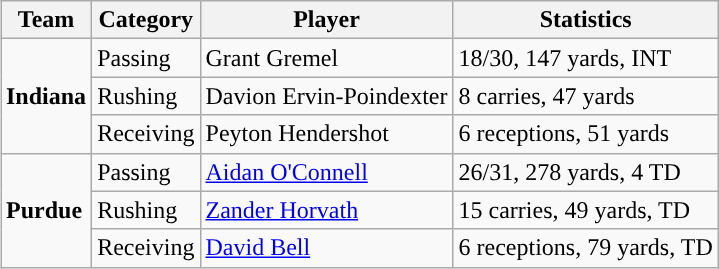<table class="wikitable" style="float: right;">
<tr>
<th>Team</th>
<th>Category</th>
<th>Player</th>
<th>Statistics</th>
</tr>
<tr>
<td rowspan=3><strong>Indiana</strong></td>
<td>Passing</td>
<td>Grant Gremel</td>
<td>18/30, 147 yards, INT</td>
</tr>
<tr>
<td>Rushing</td>
<td>Davion Ervin-Poindexter</td>
<td>8 carries, 47 yards</td>
</tr>
<tr>
<td>Receiving</td>
<td>Peyton Hendershot</td>
<td>6 receptions, 51 yards</td>
</tr>
<tr>
<td rowspan=3><strong>Purdue</strong></td>
<td>Passing</td>
<td><a href='#'>Aidan O'Connell</a></td>
<td>26/31, 278 yards, 4 TD</td>
</tr>
<tr>
<td>Rushing</td>
<td><a href='#'>Zander Horvath</a></td>
<td>15 carries, 49 yards, TD</td>
</tr>
<tr>
<td>Receiving</td>
<td><a href='#'>David Bell</a></td>
<td>6 receptions, 79 yards, TD</td>
</tr>
</table>
